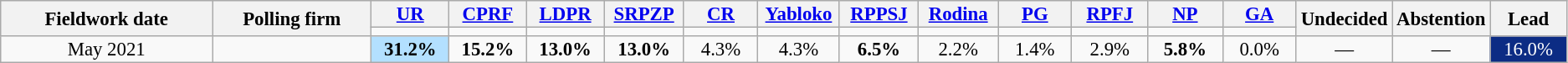<table class=wikitable style="font-size:95%; line-height:14px; text-align:center">
<tr>
<th style=width:200px; rowspan=2>Fieldwork date</th>
<th style=width:150px; rowspan=2>Polling firm</th>
<th style="width:60px;"><a href='#'>UR</a></th>
<th style="width:60px;"><a href='#'>CPRF</a></th>
<th style="width:60px;"><a href='#'>LDPR</a></th>
<th style="width:60px;"><a href='#'>SRPZP</a></th>
<th style="width:60px;"><a href='#'>CR</a></th>
<th style="width:60px;"><a href='#'>Yabloko</a></th>
<th style="width:60px;"><a href='#'>RPPSJ</a></th>
<th style="width:60px;"><a href='#'>Rodina</a></th>
<th style="width:60px;"><a href='#'>PG</a></th>
<th style="width:60px;"><a href='#'>RPFJ</a></th>
<th style="width:60px;"><a href='#'>NP</a></th>
<th style="width:60px;"><a href='#'>GA</a></th>
<th style="width:60px;" rowspan="2">Undecided</th>
<th style="width:60px;" rowspan="2">Abstention</th>
<th style="width:60px;" rowspan="2">Lead</th>
</tr>
<tr>
<td bgcolor=></td>
<td bgcolor=></td>
<td bgcolor=></td>
<td bgcolor=></td>
<td bgcolor=></td>
<td bgcolor=></td>
<td bgcolor=></td>
<td bgcolor=></td>
<td bgcolor=></td>
<td bgcolor=></td>
<td bgcolor=></td>
<td bgcolor=></td>
</tr>
<tr>
<td>May 2021</td>
<td></td>
<td style="background:#B3E0FF"><strong>31.2%</strong></td>
<td><strong>15.2%</strong></td>
<td><strong>13.0%</strong></td>
<td><strong>13.0%</strong></td>
<td>4.3%</td>
<td>4.3%</td>
<td><strong>6.5%</strong></td>
<td>2.2%</td>
<td>1.4%</td>
<td>2.9%</td>
<td><strong>5.8%</strong></td>
<td>0.0%</td>
<td>—</td>
<td>—</td>
<td style="background:#0C2C84; color:white;">16.0%</td>
</tr>
</table>
